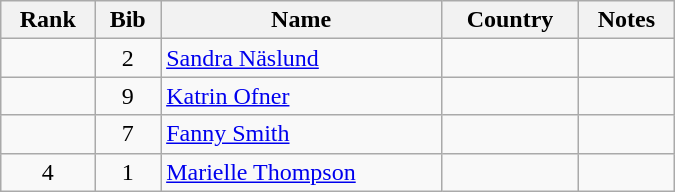<table class="wikitable" style="text-align:center; width:450px">
<tr>
<th>Rank</th>
<th>Bib</th>
<th>Name</th>
<th>Country</th>
<th>Notes</th>
</tr>
<tr>
<td></td>
<td>2</td>
<td align=left><a href='#'>Sandra Näslund</a></td>
<td align=left></td>
<td></td>
</tr>
<tr>
<td></td>
<td>9</td>
<td align=left><a href='#'>Katrin Ofner</a></td>
<td align=left></td>
<td></td>
</tr>
<tr>
<td></td>
<td>7</td>
<td align=left><a href='#'>Fanny Smith</a></td>
<td align=left></td>
<td></td>
</tr>
<tr>
<td>4</td>
<td>1</td>
<td align=left><a href='#'>Marielle Thompson</a></td>
<td align=left></td>
<td></td>
</tr>
</table>
